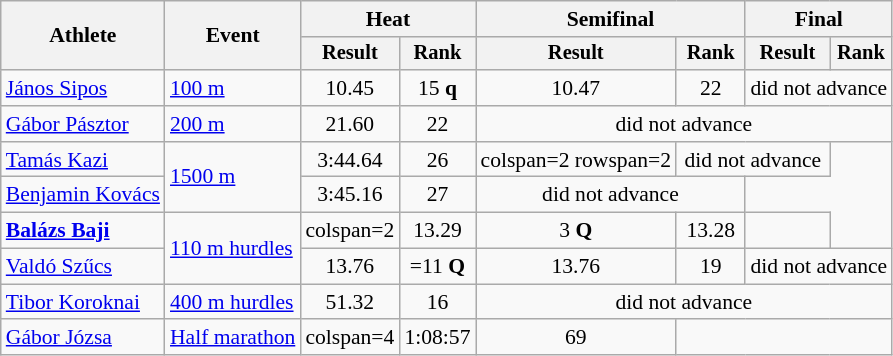<table class="wikitable" style="font-size:90%">
<tr>
<th rowspan=2>Athlete</th>
<th rowspan=2>Event</th>
<th colspan=2>Heat</th>
<th colspan=2>Semifinal</th>
<th colspan=2>Final</th>
</tr>
<tr style="font-size:95%">
<th>Result</th>
<th>Rank</th>
<th>Result</th>
<th>Rank</th>
<th>Result</th>
<th>Rank</th>
</tr>
<tr align=center>
<td align=left><a href='#'>János Sipos</a></td>
<td style="text-align:left;"><a href='#'>100 m</a></td>
<td>10.45</td>
<td>15 <strong>q</strong></td>
<td>10.47</td>
<td>22</td>
<td colspan=2>did not advance</td>
</tr>
<tr align=center>
<td align=left><a href='#'>Gábor Pásztor</a></td>
<td style="text-align:left;"><a href='#'>200 m</a></td>
<td>21.60</td>
<td>22</td>
<td colspan=4>did not advance</td>
</tr>
<tr align=center>
<td align=left><a href='#'>Tamás Kazi</a></td>
<td style="text-align:left;" rowspan=2><a href='#'>1500 m</a></td>
<td>3:44.64</td>
<td>26</td>
<td>colspan=2 rowspan=2 </td>
<td colspan=2>did not advance</td>
</tr>
<tr align=center>
<td align=left><a href='#'>Benjamin Kovács</a></td>
<td>3:45.16</td>
<td>27</td>
<td colspan=2>did not advance</td>
</tr>
<tr align=center>
<td align=left><strong><a href='#'>Balázs Baji</a></strong></td>
<td style="text-align:left;" rowspan=2><a href='#'>110 m hurdles</a></td>
<td>colspan=2 </td>
<td>13.29 <strong></strong></td>
<td>3 <strong>Q</strong></td>
<td>13.28 <strong></strong></td>
<td></td>
</tr>
<tr align=center>
<td align=left><a href='#'>Valdó Szűcs</a></td>
<td>13.76</td>
<td>=11 <strong>Q</strong></td>
<td>13.76</td>
<td>19</td>
<td colspan=2>did not advance</td>
</tr>
<tr align=center>
<td align=left><a href='#'>Tibor Koroknai</a></td>
<td style="text-align:left;"><a href='#'>400 m hurdles</a></td>
<td>51.32</td>
<td>16</td>
<td colspan=4>did not advance</td>
</tr>
<tr align=center>
<td align=left><a href='#'>Gábor Józsa</a></td>
<td style="text-align:left;"><a href='#'>Half marathon</a></td>
<td>colspan=4 </td>
<td>1:08:57</td>
<td>69</td>
</tr>
</table>
